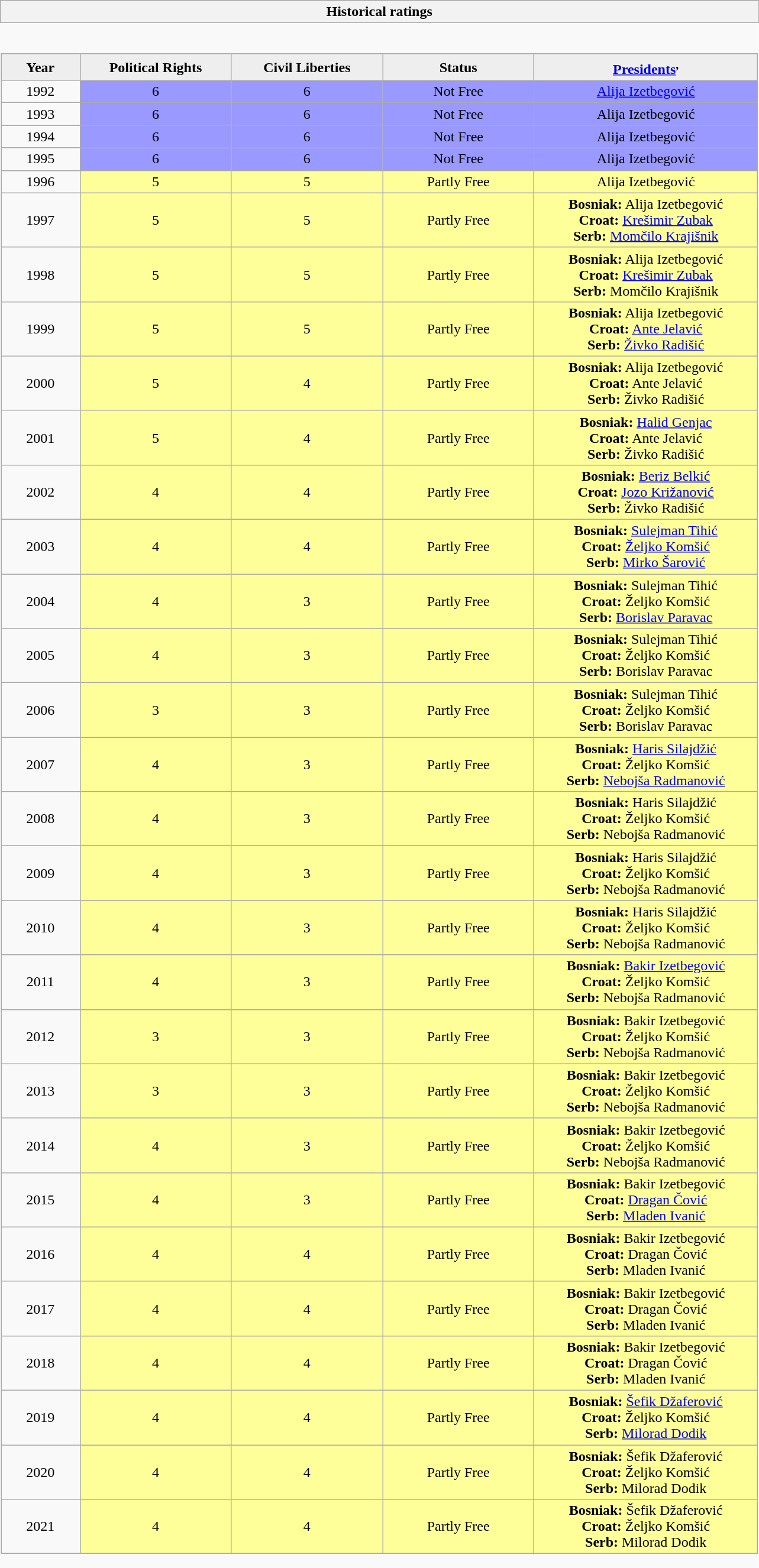<table class="wikitable collapsible collapsed" style="border:none; ">
<tr>
<th>Historical ratings</th>
</tr>
<tr>
<td style="padding:0; border:none;"><br><table class="wikitable sortable" width=100% style="border-collapse:collapse;">
<tr style="background:#eee; font-weight:bold; text-align:center;">
<td style="width:5em;">Year</td>
<td style="width:10em;">Political Rights</td>
<td style="width:10em;">Civil Liberties</td>
<td style="width:10em;">Status</td>
<td style="width:15em;"><a href='#'>Presidents</a><sup>,</sup></td>
</tr>
<tr align=center>
<td>1992</td>
<td style="background:#99f;">6</td>
<td style="background:#99f;">6</td>
<td style="background:#99f;">Not Free</td>
<td style="background:#99f;"><a href='#'>Alija Izetbegović</a></td>
</tr>
<tr align=center>
<td>1993</td>
<td style="background:#99f;">6</td>
<td style="background:#99f;">6</td>
<td style="background:#99f;">Not Free</td>
<td style="background:#99f;">Alija Izetbegović</td>
</tr>
<tr align=center>
<td>1994</td>
<td style="background:#99f;">6</td>
<td style="background:#99f;">6</td>
<td style="background:#99f;">Not Free</td>
<td style="background:#99f;">Alija Izetbegović</td>
</tr>
<tr align=center>
<td>1995</td>
<td style="background:#99f;">6</td>
<td style="background:#99f;">6</td>
<td style="background:#99f;">Not Free</td>
<td style="background:#99f;">Alija Izetbegović</td>
</tr>
<tr align=center>
<td>1996</td>
<td style="background:#ff9;">5</td>
<td style="background:#ff9;">5</td>
<td style="background:#ff9;">Partly Free</td>
<td style="background:#ff9;">Alija Izetbegović</td>
</tr>
<tr align=center>
<td>1997</td>
<td style="background:#ff9;">5</td>
<td style="background:#ff9;">5</td>
<td style="background:#ff9;">Partly Free</td>
<td style="background:#ff9;"><strong>Bosniak:</strong> Alija Izetbegović<br><strong>Croat:</strong> <a href='#'>Krešimir Zubak</a><br><strong>Serb:</strong> <a href='#'>Momčilo Krajišnik</a></td>
</tr>
<tr align=center>
<td>1998</td>
<td style="background:#ff9;">5</td>
<td style="background:#ff9;">5</td>
<td style="background:#ff9;">Partly Free</td>
<td style="background:#ff9;"><strong>Bosniak:</strong> Alija Izetbegović<br><strong>Croat:</strong> <a href='#'>Krešimir Zubak</a><br><strong>Serb:</strong> Momčilo Krajišnik</td>
</tr>
<tr align=center>
<td>1999</td>
<td style="background:#ff9;">5</td>
<td style="background:#ff9;">5</td>
<td style="background:#ff9;">Partly Free</td>
<td style="background:#ff9;"><strong>Bosniak:</strong> Alija Izetbegović<br><strong>Croat:</strong> <a href='#'>Ante Jelavić</a><br><strong>Serb:</strong> <a href='#'>Živko Radišić</a></td>
</tr>
<tr align=center>
<td>2000</td>
<td style="background:#ff9;">5</td>
<td style="background:#ff9;">4</td>
<td style="background:#ff9;">Partly Free</td>
<td style="background:#ff9;"><strong>Bosniak:</strong> Alija Izetbegović<br><strong>Croat:</strong> Ante Jelavić<br><strong>Serb:</strong> Živko Radišić</td>
</tr>
<tr align=center>
<td>2001</td>
<td style="background:#ff9;">5</td>
<td style="background:#ff9;">4</td>
<td style="background:#ff9;">Partly Free</td>
<td style="background:#ff9;"><strong>Bosniak:</strong> <a href='#'>Halid Genjac</a><br><strong>Croat:</strong> Ante Jelavić<br><strong>Serb:</strong> Živko Radišić</td>
</tr>
<tr align=center>
<td>2002</td>
<td style="background:#ff9;">4</td>
<td style="background:#ff9;">4</td>
<td style="background:#ff9;">Partly Free</td>
<td style="background:#ff9;"><strong>Bosniak:</strong> <a href='#'>Beriz Belkić</a><br><strong>Croat:</strong> <a href='#'>Jozo Križanović</a><br><strong>Serb:</strong> Živko Radišić</td>
</tr>
<tr align=center>
<td>2003</td>
<td style="background:#ff9;">4</td>
<td style="background:#ff9;">4</td>
<td style="background:#ff9;">Partly Free</td>
<td style="background:#ff9;"><strong>Bosniak:</strong> <a href='#'>Sulejman Tihić</a><br><strong>Croat:</strong> <a href='#'>Željko Komšić</a><br><strong>Serb:</strong> <a href='#'>Mirko Šarović</a></td>
</tr>
<tr align=center>
<td>2004</td>
<td style="background:#ff9;">4</td>
<td style="background:#ff9;">3</td>
<td style="background:#ff9;">Partly Free</td>
<td style="background:#ff9;"><strong>Bosniak:</strong> Sulejman Tihić<br><strong>Croat:</strong> Željko Komšić<br><strong>Serb:</strong> <a href='#'>Borislav Paravac</a></td>
</tr>
<tr align=center>
<td>2005</td>
<td style="background:#ff9;">4</td>
<td style="background:#ff9;">3</td>
<td style="background:#ff9;">Partly Free</td>
<td style="background:#ff9;"><strong>Bosniak:</strong> Sulejman Tihić<br><strong>Croat:</strong> Željko Komšić<br><strong>Serb:</strong> Borislav Paravac</td>
</tr>
<tr align=center>
<td>2006</td>
<td style="background:#ff9;">3</td>
<td style="background:#ff9;">3</td>
<td style="background:#ff9;">Partly Free</td>
<td style="background:#ff9;"><strong>Bosniak:</strong> Sulejman Tihić<br><strong>Croat:</strong> Željko Komšić<br><strong>Serb:</strong> Borislav Paravac</td>
</tr>
<tr align=center>
<td>2007</td>
<td style="background:#ff9;">4</td>
<td style="background:#ff9;">3</td>
<td style="background:#ff9;">Partly Free</td>
<td style="background:#ff9;"><strong>Bosniak:</strong> <a href='#'>Haris Silajdžić</a><br><strong>Croat:</strong> Željko Komšić<br><strong>Serb:</strong> <a href='#'>Nebojša Radmanović</a></td>
</tr>
<tr align=center>
<td>2008</td>
<td style="background:#ff9;">4</td>
<td style="background:#ff9;">3</td>
<td style="background:#ff9;">Partly Free</td>
<td style="background:#ff9;"><strong>Bosniak:</strong> Haris Silajdžić<br><strong>Croat:</strong> Željko Komšić<br><strong>Serb:</strong> Nebojša Radmanović</td>
</tr>
<tr align=center>
<td>2009</td>
<td style="background:#ff9;">4</td>
<td style="background:#ff9;">3</td>
<td style="background:#ff9;">Partly Free</td>
<td style="background:#ff9;"><strong>Bosniak:</strong> Haris Silajdžić<br><strong>Croat:</strong> Željko Komšić<br><strong>Serb:</strong> Nebojša Radmanović</td>
</tr>
<tr align=center>
<td>2010</td>
<td style="background:#ff9;">4</td>
<td style="background:#ff9;">3</td>
<td style="background:#ff9;">Partly Free</td>
<td style="background:#ff9;"><strong>Bosniak:</strong> Haris Silajdžić<br><strong>Croat:</strong> Željko Komšić<br><strong>Serb:</strong> Nebojša Radmanović</td>
</tr>
<tr align=center>
<td>2011</td>
<td style="background:#ff9;">4</td>
<td style="background:#ff9;">3</td>
<td style="background:#ff9;">Partly Free</td>
<td style="background:#ff9;"><strong>Bosniak:</strong> <a href='#'>Bakir Izetbegović</a><br><strong>Croat:</strong> Željko Komšić<br><strong>Serb:</strong> Nebojša Radmanović</td>
</tr>
<tr align=center>
<td>2012</td>
<td style="background:#ff9;">3</td>
<td style="background:#ff9;">3</td>
<td style="background:#ff9;">Partly Free</td>
<td style="background:#ff9;"><strong>Bosniak:</strong> Bakir Izetbegović<br><strong>Croat:</strong> Željko Komšić<br><strong>Serb:</strong> Nebojša Radmanović</td>
</tr>
<tr align=center>
<td>2013</td>
<td style="background:#ff9;">3</td>
<td style="background:#ff9;">3</td>
<td style="background:#ff9;">Partly Free</td>
<td style="background:#ff9;"><strong>Bosniak:</strong> Bakir Izetbegović<br><strong>Croat:</strong> Željko Komšić<br><strong>Serb:</strong> Nebojša Radmanović</td>
</tr>
<tr align=center>
<td>2014</td>
<td style="background:#ff9;">4</td>
<td style="background:#ff9;">3</td>
<td style="background:#ff9;">Partly Free</td>
<td style="background:#ff9;"><strong>Bosniak:</strong> Bakir Izetbegović<br><strong>Croat:</strong> Željko Komšić<br><strong>Serb:</strong> Nebojša Radmanović</td>
</tr>
<tr align=center>
<td>2015</td>
<td style="background:#ff9;">4</td>
<td style="background:#ff9;">3</td>
<td style="background:#ff9;">Partly Free</td>
<td style="background:#ff9;"><strong>Bosniak:</strong> Bakir Izetbegović<br><strong>Croat:</strong> <a href='#'>Dragan Čović</a><br><strong>Serb:</strong> <a href='#'>Mladen Ivanić</a></td>
</tr>
<tr align=center>
<td>2016</td>
<td style="background:#ff9;">4</td>
<td style="background:#ff9;">4</td>
<td style="background:#ff9;">Partly Free</td>
<td style="background:#ff9;"><strong>Bosniak:</strong> Bakir Izetbegović<br><strong>Croat:</strong> Dragan Čović<br><strong>Serb:</strong> Mladen Ivanić</td>
</tr>
<tr align=center>
<td>2017</td>
<td style="background:#ff9;">4</td>
<td style="background:#ff9;">4</td>
<td style="background:#ff9;">Partly Free</td>
<td style="background:#ff9;"><strong>Bosniak:</strong> Bakir Izetbegović<br><strong>Croat:</strong> Dragan Čović<br><strong>Serb:</strong> Mladen Ivanić</td>
</tr>
<tr align=center>
<td>2018</td>
<td style="background:#ff9;">4</td>
<td style="background:#ff9;">4</td>
<td style="background:#ff9;">Partly Free</td>
<td style="background:#ff9;"><strong>Bosniak:</strong> Bakir Izetbegović<br><strong>Croat:</strong> Dragan Čović<br><strong>Serb:</strong> Mladen Ivanić</td>
</tr>
<tr align=center>
<td>2019</td>
<td style="background:#ff9;">4</td>
<td style="background:#ff9;">4</td>
<td style="background:#ff9;">Partly Free</td>
<td style="background:#ff9;"><strong>Bosniak:</strong> <a href='#'>Šefik Džaferović</a><br><strong>Croat:</strong> Željko Komšić<br><strong>Serb:</strong> <a href='#'>Milorad Dodik</a></td>
</tr>
<tr align=center>
<td>2020</td>
<td style="background:#ff9;">4</td>
<td style="background:#ff9;">4</td>
<td style="background:#ff9;">Partly Free</td>
<td style="background:#ff9;"><strong>Bosniak:</strong> Šefik Džaferović<br><strong>Croat:</strong> Željko Komšić<br><strong>Serb:</strong> Milorad Dodik</td>
</tr>
<tr align=center>
<td>2021</td>
<td style="background:#ff9;">4</td>
<td style="background:#ff9;">4</td>
<td style="background:#ff9;">Partly Free</td>
<td style="background:#ff9;"><strong>Bosniak:</strong> Šefik Džaferović<br><strong>Croat:</strong> Željko Komšić<br><strong>Serb:</strong> Milorad Dodik</td>
</tr>
</table>
</td>
</tr>
</table>
